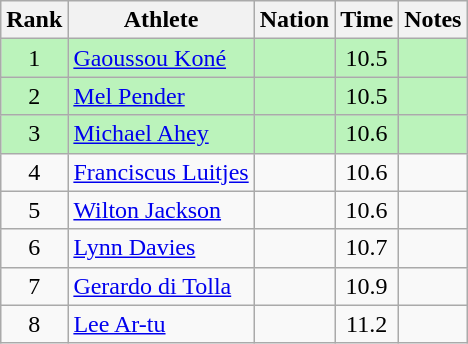<table class="wikitable sortable" style="text-align:center">
<tr>
<th>Rank</th>
<th>Athlete</th>
<th>Nation</th>
<th>Time</th>
<th>Notes</th>
</tr>
<tr bgcolor=bbf3bb>
<td>1</td>
<td align=left><a href='#'>Gaoussou Koné</a></td>
<td align=left></td>
<td>10.5</td>
<td></td>
</tr>
<tr bgcolor=bbf3bb>
<td>2</td>
<td align=left><a href='#'>Mel Pender</a></td>
<td align=left></td>
<td>10.5</td>
<td></td>
</tr>
<tr bgcolor=bbf3bb>
<td>3</td>
<td align=left><a href='#'>Michael Ahey</a></td>
<td align=left></td>
<td>10.6</td>
<td></td>
</tr>
<tr>
<td>4</td>
<td align=left><a href='#'>Franciscus Luitjes</a></td>
<td align=left></td>
<td>10.6</td>
<td></td>
</tr>
<tr>
<td>5</td>
<td align=left><a href='#'>Wilton Jackson</a></td>
<td align=left></td>
<td>10.6</td>
<td></td>
</tr>
<tr>
<td>6</td>
<td align=left><a href='#'>Lynn Davies</a></td>
<td align=left></td>
<td>10.7</td>
<td></td>
</tr>
<tr>
<td>7</td>
<td align=left><a href='#'>Gerardo di Tolla</a></td>
<td align=left></td>
<td>10.9</td>
<td></td>
</tr>
<tr>
<td>8</td>
<td align=left><a href='#'>Lee Ar-tu</a></td>
<td align=left></td>
<td>11.2</td>
<td></td>
</tr>
</table>
